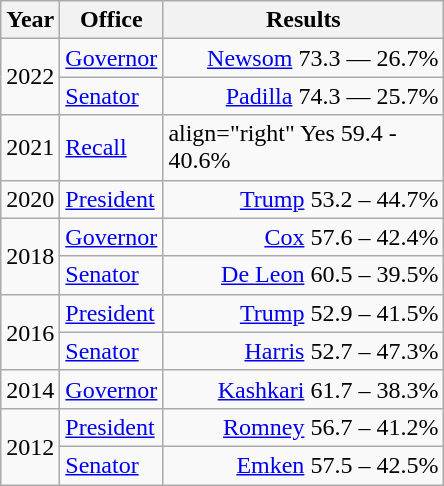<table class=wikitable>
<tr>
<th width="30">Year</th>
<th width="60">Office</th>
<th width="180">Results</th>
</tr>
<tr>
<td rowspan="2">2022</td>
<td><a href='#'>Governor</a></td>
<td align="right" ><a href='#'>Newsom</a> 73.3 — 26.7%</td>
</tr>
<tr>
<td><a href='#'>Senator</a></td>
<td align="right"  ><a href='#'>Padilla</a> 74.3 — 25.7%</td>
</tr>
<tr>
<td>2021</td>
<td><a href='#'>Recall</a></td>
<td>align="right"  Yes 59.4 - 40.6%</td>
</tr>
<tr>
<td>2020</td>
<td><a href='#'>President</a></td>
<td align="right" ><a href='#'>Trump</a> 53.2 – 44.7%</td>
</tr>
<tr>
<td rowspan="2">2018</td>
<td><a href='#'>Governor</a></td>
<td align="right" ><a href='#'>Cox</a> 57.6 – 42.4%</td>
</tr>
<tr>
<td><a href='#'>Senator</a></td>
<td align="right" ><a href='#'>De Leon</a> 60.5 – 39.5%</td>
</tr>
<tr>
<td rowspan="2">2016</td>
<td><a href='#'>President</a></td>
<td align="right" ><a href='#'>Trump</a> 52.9 – 41.5%</td>
</tr>
<tr>
<td><a href='#'>Senator</a></td>
<td align="right" ><a href='#'>Harris</a> 52.7 – 47.3%</td>
</tr>
<tr>
<td>2014</td>
<td><a href='#'>Governor</a></td>
<td align="right" ><a href='#'>Kashkari</a> 61.7 – 38.3%</td>
</tr>
<tr>
<td rowspan="2">2012</td>
<td><a href='#'>President</a></td>
<td align="right" ><a href='#'>Romney</a> 56.7 – 41.2%</td>
</tr>
<tr>
<td><a href='#'>Senator</a></td>
<td align="right" ><a href='#'>Emken</a> 57.5 – 42.5%</td>
</tr>
</table>
